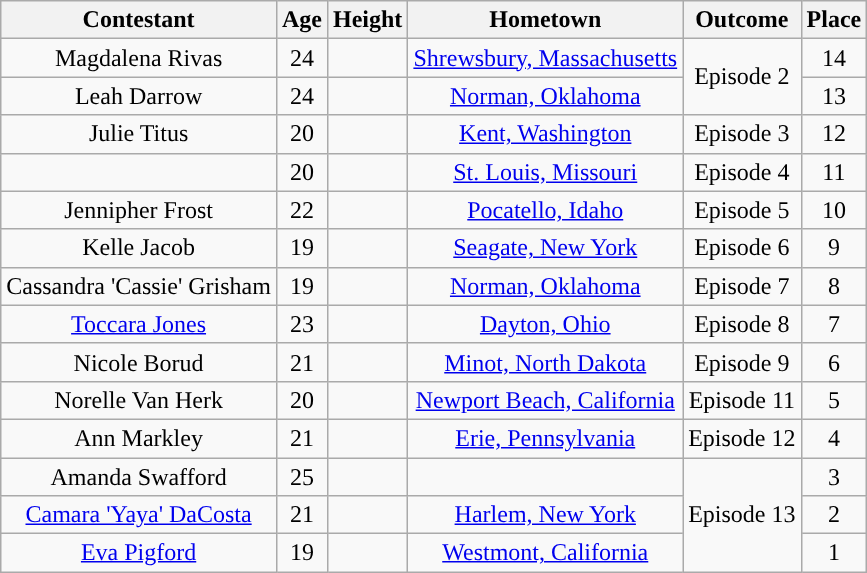<table class="wikitable sortable" style="text-align:center;">
<tr>
<th>Contestant</th>
<th>Age</th>
<th>Height</th>
<th>Hometown</th>
<th>Outcome</th>
<th>Place</th>
</tr>
<tr>
<td>Magdalena Rivas</td>
<td>24</td>
<td></td>
<td><a href='#'>Shrewsbury, Massachusetts</a></td>
<td rowspan="2">Episode 2</td>
<td>14</td>
</tr>
<tr>
<td>Leah Darrow</td>
<td>24</td>
<td></td>
<td><a href='#'>Norman, Oklahoma</a></td>
<td>13</td>
</tr>
<tr>
<td>Julie Titus</td>
<td>20</td>
<td></td>
<td><a href='#'>Kent, Washington</a></td>
<td>Episode 3</td>
<td>12</td>
</tr>
<tr>
<td></td>
<td>20</td>
<td></td>
<td><a href='#'>St. Louis, Missouri</a></td>
<td>Episode 4</td>
<td>11</td>
</tr>
<tr>
<td>Jennipher Frost</td>
<td>22</td>
<td></td>
<td><a href='#'>Pocatello, Idaho</a></td>
<td>Episode 5</td>
<td>10</td>
</tr>
<tr>
<td>Kelle Jacob</td>
<td>19</td>
<td></td>
<td><a href='#'>Seagate, New York</a></td>
<td>Episode 6</td>
<td>9</td>
</tr>
<tr>
<td>Cassandra 'Cassie' Grisham</td>
<td>19</td>
<td></td>
<td><a href='#'>Norman, Oklahoma</a></td>
<td>Episode 7</td>
<td>8</td>
</tr>
<tr>
<td><a href='#'>Toccara Jones</a></td>
<td>23</td>
<td></td>
<td><a href='#'>Dayton, Ohio</a></td>
<td>Episode 8</td>
<td>7</td>
</tr>
<tr>
<td>Nicole Borud</td>
<td>21</td>
<td></td>
<td><a href='#'>Minot, North Dakota</a></td>
<td>Episode 9</td>
<td>6</td>
</tr>
<tr>
<td>Norelle Van Herk</td>
<td>20</td>
<td></td>
<td><a href='#'>Newport Beach, California</a></td>
<td>Episode 11</td>
<td>5</td>
</tr>
<tr>
<td>Ann Markley</td>
<td>21</td>
<td></td>
<td><a href='#'>Erie, Pennsylvania</a></td>
<td>Episode 12</td>
<td>4</td>
</tr>
<tr>
<td>Amanda Swafford</td>
<td>25</td>
<td></td>
<td></td>
<td rowspan="3">Episode 13</td>
<td>3</td>
</tr>
<tr>
<td><a href='#'>Camara 'Yaya' DaCosta</a></td>
<td>21</td>
<td></td>
<td><a href='#'>Harlem, New York</a></td>
<td>2</td>
</tr>
<tr>
<td><a href='#'>Eva Pigford</a></td>
<td>19</td>
<td></td>
<td><a href='#'>Westmont, California</a></td>
<td>1</td>
</tr>
</table>
